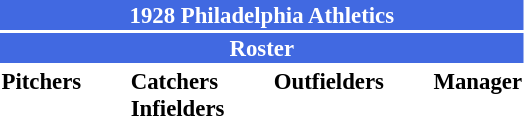<table class="toccolours" style="font-size: 95%;">
<tr>
<th colspan="10" style="background-color: #4169e1; color: white ; text-align: center;">1928 Philadelphia Athletics</th>
</tr>
<tr>
<td colspan="10" style="background-color: #4169e1; color: white; text-align: center;"><strong>Roster</strong></td>
</tr>
<tr>
<td valign="top"><strong>Pitchers</strong><br>










</td>
<td width="25px"></td>
<td valign="top"><strong>Catchers</strong><br>

<strong>Infielders</strong>








</td>
<td width="25px"></td>
<td valign="top"><strong>Outfielders</strong><br>




</td>
<td width="25px"></td>
<td valign="top"><strong>Manager</strong><br></td>
</tr>
</table>
